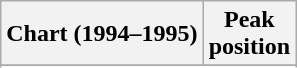<table class="wikitable sortable plainrowheaders" style="text-align:center">
<tr>
<th scope="col">Chart (1994–1995)</th>
<th scope="col">Peak<br>position</th>
</tr>
<tr>
</tr>
<tr>
</tr>
<tr>
</tr>
</table>
